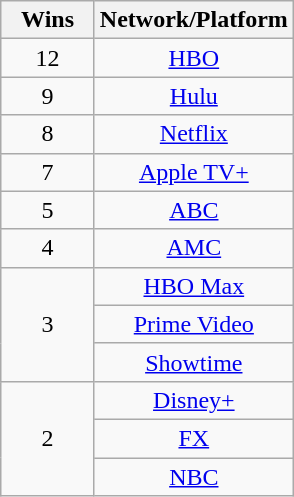<table class="wikitable floatright" style="text-align:center;">
<tr>
<th scope="col" style="width:55px;">Wins</th>
<th scope="col" style="text-align:center;">Network/Platform</th>
</tr>
<tr>
<td style="text-align:center">12</td>
<td><a href='#'>HBO</a></td>
</tr>
<tr>
<td style="text-align:center">9</td>
<td><a href='#'>Hulu</a></td>
</tr>
<tr>
<td style="text-align:center">8</td>
<td><a href='#'>Netflix</a></td>
</tr>
<tr>
<td style="text-align:center">7</td>
<td><a href='#'>Apple TV+</a></td>
</tr>
<tr>
<td style="text-align:center">5</td>
<td><a href='#'>ABC</a></td>
</tr>
<tr>
<td style="text-align:center">4</td>
<td><a href='#'>AMC</a></td>
</tr>
<tr>
<td rowspan="3" style="text-align:center">3</td>
<td><a href='#'>HBO Max</a></td>
</tr>
<tr>
<td><a href='#'>Prime Video</a></td>
</tr>
<tr>
<td><a href='#'>Showtime</a></td>
</tr>
<tr>
<td rowspan="3" style="text-align:center">2</td>
<td><a href='#'>Disney+</a></td>
</tr>
<tr>
<td><a href='#'>FX</a></td>
</tr>
<tr>
<td><a href='#'>NBC</a></td>
</tr>
</table>
